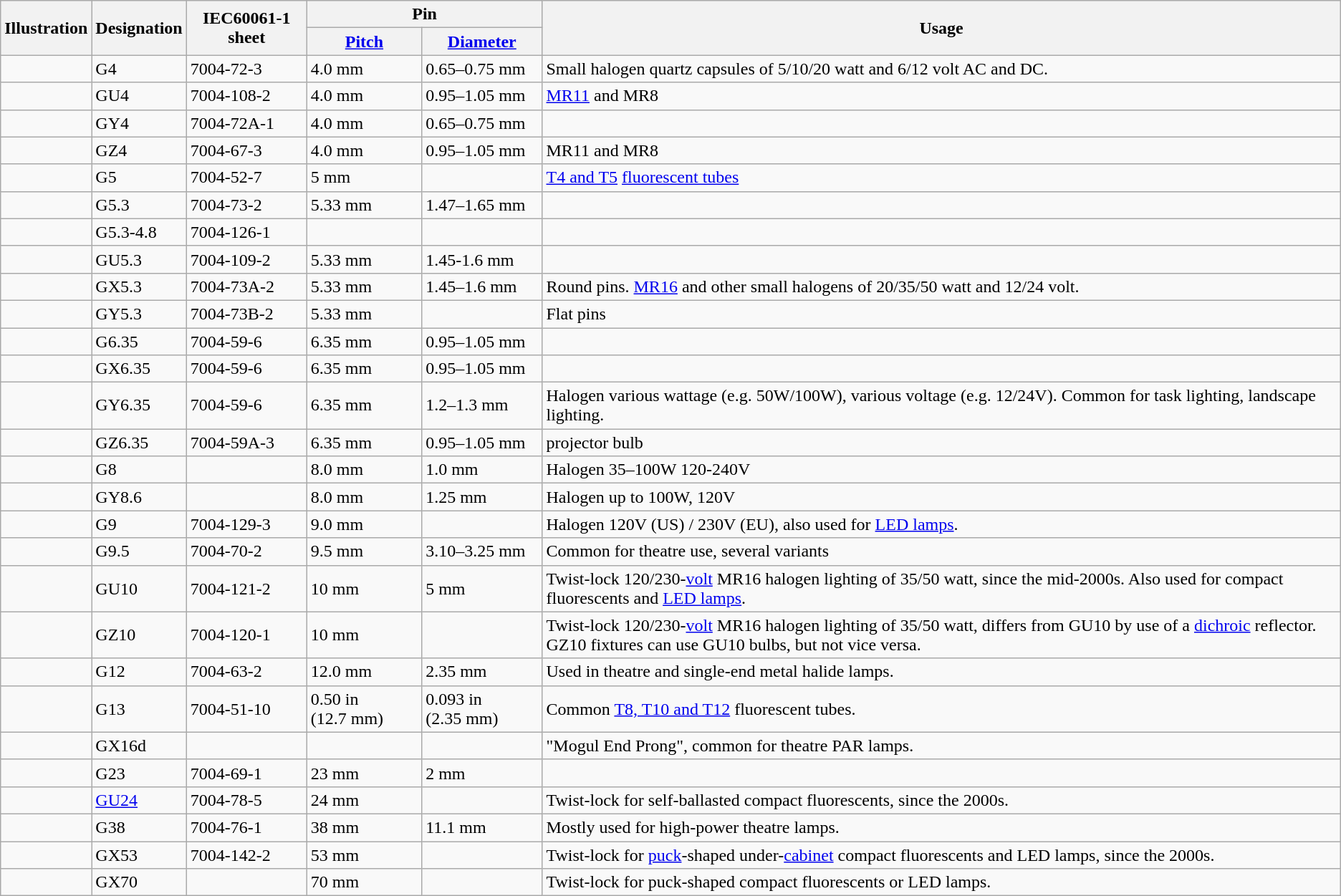<table class="wikitable">
<tr>
<th rowspan=2>Illustration</th>
<th rowspan=2>Designation</th>
<th rowspan=2>IEC60061-1 sheet</th>
<th colspan=2>Pin</th>
<th rowspan=2>Usage</th>
</tr>
<tr>
<th><a href='#'>Pitch</a></th>
<th><a href='#'>Diameter</a></th>
</tr>
<tr>
<td></td>
<td>G4</td>
<td>7004-72-3</td>
<td>4.0 mm</td>
<td>0.65–0.75 mm</td>
<td>Small halogen quartz capsules of 5/10/20 watt and 6/12 volt AC and DC.</td>
</tr>
<tr>
<td></td>
<td>GU4</td>
<td>7004-108-2</td>
<td>4.0 mm</td>
<td>0.95–1.05 mm</td>
<td><a href='#'>MR11</a> and MR8</td>
</tr>
<tr>
<td></td>
<td>GY4</td>
<td>7004-72A-1</td>
<td>4.0 mm</td>
<td>0.65–0.75 mm</td>
<td></td>
</tr>
<tr>
<td></td>
<td>GZ4</td>
<td>7004-67-3</td>
<td>4.0 mm</td>
<td>0.95–1.05 mm</td>
<td>MR11 and MR8</td>
</tr>
<tr>
<td></td>
<td>G5</td>
<td>7004-52-7</td>
<td>5 mm</td>
<td></td>
<td><a href='#'>T4 and T5</a> <a href='#'> fluorescent tubes</a></td>
</tr>
<tr>
<td></td>
<td>G5.3</td>
<td>7004-73-2</td>
<td>5.33 mm</td>
<td>1.47–1.65 mm</td>
<td></td>
</tr>
<tr>
<td></td>
<td>G5.3-4.8</td>
<td>7004-126-1</td>
<td></td>
<td></td>
<td></td>
</tr>
<tr>
<td></td>
<td>GU5.3</td>
<td>7004-109-2</td>
<td>5.33 mm</td>
<td>1.45-1.6 mm</td>
<td></td>
</tr>
<tr>
<td></td>
<td>GX5.3</td>
<td>7004-73A-2</td>
<td>5.33 mm</td>
<td>1.45–1.6 mm</td>
<td>Round pins. <a href='#'>MR16</a> and other small halogens of 20/35/50 watt and 12/24 volt.</td>
</tr>
<tr>
<td></td>
<td>GY5.3</td>
<td>7004-73B-2</td>
<td>5.33 mm</td>
<td></td>
<td>Flat pins</td>
</tr>
<tr>
<td></td>
<td>G6.35</td>
<td>7004-59-6</td>
<td>6.35 mm</td>
<td>0.95–1.05 mm</td>
<td></td>
</tr>
<tr>
<td></td>
<td>GX6.35</td>
<td>7004-59-6</td>
<td>6.35 mm</td>
<td>0.95–1.05 mm</td>
<td></td>
</tr>
<tr>
<td></td>
<td>GY6.35</td>
<td>7004-59-6</td>
<td>6.35 mm</td>
<td>1.2–1.3 mm</td>
<td>Halogen various wattage (e.g. 50W/100W), various voltage (e.g. 12/24V). Common for task lighting, landscape lighting.</td>
</tr>
<tr>
<td></td>
<td>GZ6.35</td>
<td>7004-59A-3</td>
<td>6.35 mm</td>
<td>0.95–1.05 mm</td>
<td>projector bulb</td>
</tr>
<tr>
<td></td>
<td>G8</td>
<td></td>
<td>8.0 mm</td>
<td>1.0 mm</td>
<td>Halogen 35–100W 120-240V</td>
</tr>
<tr>
<td></td>
<td>GY8.6</td>
<td></td>
<td>8.0 mm</td>
<td>1.25 mm</td>
<td>Halogen up to 100W, 120V</td>
</tr>
<tr>
<td></td>
<td>G9</td>
<td>7004-129-3</td>
<td>9.0 mm</td>
<td></td>
<td>Halogen 120V (US) / 230V (EU), also used for <a href='#'>LED lamps</a>.</td>
</tr>
<tr>
<td></td>
<td>G9.5</td>
<td>7004-70-2</td>
<td>9.5 mm</td>
<td>3.10–3.25 mm</td>
<td>Common for theatre use, several variants</td>
</tr>
<tr>
<td></td>
<td>GU10</td>
<td>7004-121-2</td>
<td>10 mm</td>
<td>5 mm</td>
<td>Twist-lock 120/230-<a href='#'>volt</a> MR16 halogen lighting of 35/50 watt, since the mid-2000s. Also used for compact fluorescents and <a href='#'>LED lamps</a>.</td>
</tr>
<tr>
<td></td>
<td>GZ10</td>
<td>7004-120-1</td>
<td>10 mm</td>
<td></td>
<td>Twist-lock 120/230-<a href='#'>volt</a> MR16 halogen lighting of 35/50 watt, differs from GU10 by use of a <a href='#'>dichroic</a> reflector.  GZ10 fixtures can use GU10 bulbs, but not vice versa.</td>
</tr>
<tr>
<td></td>
<td>G12</td>
<td>7004-63-2</td>
<td>12.0 mm</td>
<td>2.35 mm</td>
<td>Used in theatre and single-end metal halide lamps.</td>
</tr>
<tr>
<td></td>
<td>G13</td>
<td>7004-51-10</td>
<td>0.50 in (12.7 mm)</td>
<td>0.093 in (2.35 mm)</td>
<td>Common <a href='#'>T8, T10 and T12</a> fluorescent tubes.</td>
</tr>
<tr>
<td></td>
<td>GX16d</td>
<td></td>
<td></td>
<td></td>
<td>"Mogul End Prong", common for theatre PAR lamps.</td>
</tr>
<tr>
<td></td>
<td>G23</td>
<td>7004-69-1</td>
<td>23 mm</td>
<td>2 mm</td>
<td></td>
</tr>
<tr>
<td></td>
<td><a href='#'>GU24</a></td>
<td>7004-78-5</td>
<td>24 mm</td>
<td></td>
<td>Twist-lock for self-ballasted compact fluorescents, since the 2000s.</td>
</tr>
<tr>
<td></td>
<td>G38</td>
<td>7004-76-1</td>
<td>38 mm</td>
<td>11.1 mm</td>
<td>Mostly used for high-power theatre lamps.</td>
</tr>
<tr>
<td></td>
<td>GX53</td>
<td>7004-142-2</td>
<td>53 mm</td>
<td></td>
<td>Twist-lock for <a href='#'>puck</a>-shaped under-<a href='#'>cabinet</a> compact fluorescents and LED lamps, since the 2000s.</td>
</tr>
<tr>
<td></td>
<td>GX70</td>
<td></td>
<td>70 mm</td>
<td></td>
<td>Twist-lock for puck-shaped compact fluorescents or LED lamps.</td>
</tr>
</table>
